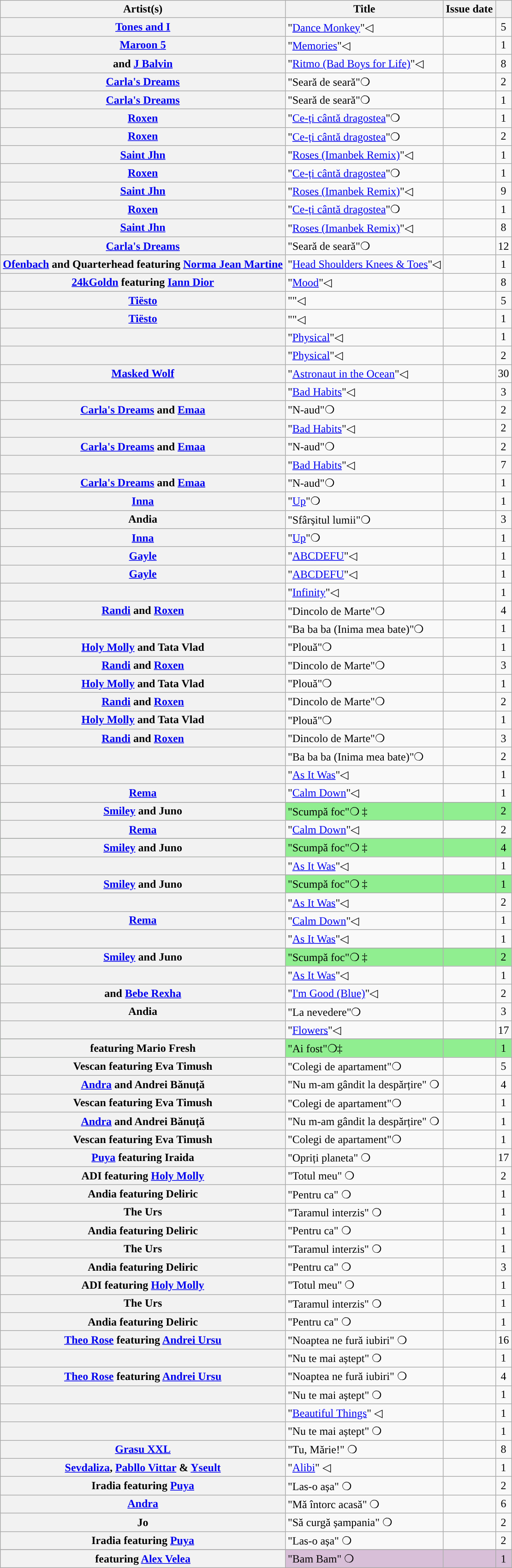<table class="sortable wikitable sortable plainrowheaders">
<tr>
<th scope="col">Artist(s)</th>
<th scope="col">Title</th>
<th scope="col">Issue date</th>
<th scope="col"></th>
</tr>
<tr>
<th scope="row"><a href='#'>Tones and I</a></th>
<td>"<a href='#'>Dance Monkey</a>"◁</td>
<td></td>
<td style="text-align:center;">5</td>
</tr>
<tr>
<th scope="row"><a href='#'>Maroon 5</a></th>
<td>"<a href='#'>Memories</a>"◁</td>
<td></td>
<td style="text-align:center;">1</td>
</tr>
<tr>
<th scope="row"> and <a href='#'>J Balvin</a></th>
<td>"<a href='#'>Ritmo (Bad Boys for Life)</a>"◁</td>
<td></td>
<td style="text-align:center;">8</td>
</tr>
<tr>
<th scope="row"><a href='#'>Carla's Dreams</a></th>
<td>"Seară de seară"❍</td>
<td></td>
<td style="text-align:center;">2</td>
</tr>
<tr>
<th scope="row"><a href='#'>Carla's Dreams</a></th>
<td>"Seară de seară"❍</td>
<td></td>
<td style="text-align:center;">1</td>
</tr>
<tr>
<th scope="row"><a href='#'>Roxen</a></th>
<td>"<a href='#'>Ce-ți cântă dragostea</a>"❍</td>
<td></td>
<td style="text-align:center;">1</td>
</tr>
<tr>
<th scope="row"><a href='#'>Roxen</a></th>
<td>"<a href='#'>Ce-ți cântă dragostea</a>"❍</td>
<td></td>
<td style="text-align:center;">2</td>
</tr>
<tr>
<th scope="row"><a href='#'>Saint Jhn</a></th>
<td>"<a href='#'>Roses (Imanbek Remix)</a>"◁</td>
<td></td>
<td style="text-align:center;">1</td>
</tr>
<tr>
<th scope="row"><a href='#'>Roxen</a></th>
<td>"<a href='#'>Ce-ți cântă dragostea</a>"❍</td>
<td></td>
<td style="text-align:center;">1</td>
</tr>
<tr>
<th scope="row"><a href='#'>Saint Jhn</a></th>
<td>"<a href='#'>Roses (Imanbek Remix)</a>"◁</td>
<td></td>
<td style="text-align:center;">9</td>
</tr>
<tr>
<th scope="row"><a href='#'>Roxen</a></th>
<td>"<a href='#'>Ce-ți cântă dragostea</a>"❍</td>
<td></td>
<td style="text-align:center;">1</td>
</tr>
<tr>
<th scope="row"><a href='#'>Saint Jhn</a></th>
<td>"<a href='#'>Roses (Imanbek Remix)</a>"◁</td>
<td></td>
<td style="text-align:center;">8</td>
</tr>
<tr>
<th scope="row"><a href='#'>Carla's Dreams</a></th>
<td>"Seară de seară"❍</td>
<td></td>
<td style="text-align:center;">12</td>
</tr>
<tr>
<th scope="row"><a href='#'>Ofenbach</a> and Quarterhead featuring <a href='#'>Norma Jean Martine</a></th>
<td>"<a href='#'>Head Shoulders Knees & Toes</a>"◁</td>
<td></td>
<td style="text-align:center;">1</td>
</tr>
<tr>
<th scope="row"><a href='#'>24kGoldn</a> featuring <a href='#'>Iann Dior</a></th>
<td>"<a href='#'>Mood</a>"◁</td>
<td></td>
<td style="text-align:center;">8</td>
</tr>
<tr>
<th scope="row"><a href='#'>Tiësto</a></th>
<td>""◁</td>
<td></td>
<td style="text-align:center;">5</td>
</tr>
<tr>
<th scope="row"><a href='#'>Tiësto</a></th>
<td>""◁</td>
<td></td>
<td style="text-align:center;">1</td>
</tr>
<tr>
<th scope="row"></th>
<td>"<a href='#'>Physical</a>"◁</td>
<td></td>
<td style="text-align:center;">1</td>
</tr>
<tr>
<th scope="row"></th>
<td>"<a href='#'>Physical</a>"◁</td>
<td></td>
<td style="text-align:center;">2</td>
</tr>
<tr>
<th scope="row"><a href='#'>Masked Wolf</a></th>
<td>"<a href='#'>Astronaut in the Ocean</a>"◁</td>
<td></td>
<td style="text-align:center;">30</td>
</tr>
<tr>
<th scope="row"></th>
<td>"<a href='#'>Bad Habits</a>"◁</td>
<td></td>
<td style="text-align:center;">3</td>
</tr>
<tr>
<th scope="row"><a href='#'>Carla's Dreams</a> and <a href='#'>Emaa</a></th>
<td>"N-aud"❍</td>
<td></td>
<td style="text-align:center;">2</td>
</tr>
<tr>
<th scope="row"></th>
<td>"<a href='#'>Bad Habits</a>"◁</td>
<td></td>
<td style="text-align:center;">2</td>
</tr>
<tr>
<th scope="row"><a href='#'>Carla's Dreams</a> and <a href='#'>Emaa</a></th>
<td>"N-aud"❍</td>
<td></td>
<td style="text-align:center;">2</td>
</tr>
<tr>
<th scope="row"></th>
<td>"<a href='#'>Bad Habits</a>"◁</td>
<td></td>
<td style="text-align:center;">7</td>
</tr>
<tr>
<th scope="row"><a href='#'>Carla's Dreams</a> and <a href='#'>Emaa</a></th>
<td>"N-aud"❍</td>
<td></td>
<td style="text-align:center;">1</td>
</tr>
<tr>
<th scope="row"><a href='#'>Inna</a></th>
<td>"<a href='#'>Up</a>"❍</td>
<td></td>
<td style="text-align:center;">1</td>
</tr>
<tr>
<th scope="row">Andia</th>
<td>"Sfârșitul lumii"❍</td>
<td></td>
<td style="text-align:center;">3</td>
</tr>
<tr>
<th scope="row"><a href='#'>Inna</a></th>
<td>"<a href='#'>Up</a>"❍</td>
<td></td>
<td style="text-align:center;">1</td>
</tr>
<tr>
<th scope="row"><a href='#'>Gayle</a></th>
<td>"<a href='#'>ABCDEFU</a>"◁</td>
<td></td>
<td style="text-align:center;">1</td>
</tr>
<tr>
<th scope="row"><a href='#'>Gayle</a></th>
<td>"<a href='#'>ABCDEFU</a>"◁</td>
<td></td>
<td style="text-align:center;">1</td>
</tr>
<tr>
<th scope="row"></th>
<td>"<a href='#'>Infinity</a>"◁</td>
<td></td>
<td style="text-align:center;">1</td>
</tr>
<tr>
<th scope="row"><a href='#'>Randi</a> and <a href='#'>Roxen</a></th>
<td>"Dincolo de Marte"❍</td>
<td></td>
<td style="text-align:center;">4</td>
</tr>
<tr>
<th scope="row"></th>
<td>"Ba ba ba (Inima mea bate)"❍</td>
<td></td>
<td style="text-align:center;">1</td>
</tr>
<tr>
<th scope="row"><a href='#'>Holy Molly</a> and Tata Vlad</th>
<td>"Plouă"❍</td>
<td></td>
<td style="text-align:center;">1</td>
</tr>
<tr>
<th scope="row"><a href='#'>Randi</a> and <a href='#'>Roxen</a></th>
<td>"Dincolo de Marte"❍</td>
<td></td>
<td style="text-align:center;">3</td>
</tr>
<tr>
<th scope="row"><a href='#'>Holy Molly</a> and Tata Vlad</th>
<td>"Plouă"❍</td>
<td></td>
<td style="text-align:center;">1</td>
</tr>
<tr>
<th scope="row"><a href='#'>Randi</a> and <a href='#'>Roxen</a></th>
<td>"Dincolo de Marte"❍</td>
<td></td>
<td style="text-align:center;">2</td>
</tr>
<tr>
<th scope="row"><a href='#'>Holy Molly</a> and Tata Vlad</th>
<td>"Plouă"❍</td>
<td></td>
<td style="text-align:center;">1</td>
</tr>
<tr>
<th scope="row"><a href='#'>Randi</a> and <a href='#'>Roxen</a></th>
<td>"Dincolo de Marte"❍</td>
<td></td>
<td style="text-align:center;">3</td>
</tr>
<tr>
<th scope="row"></th>
<td>"Ba ba ba (Inima mea bate)"❍</td>
<td></td>
<td style="text-align:center;">2</td>
</tr>
<tr>
<th scope="row"></th>
<td>"<a href='#'>As It Was</a>"◁</td>
<td></td>
<td style="text-align:center;">1</td>
</tr>
<tr>
<th scope="row"><a href='#'>Rema</a></th>
<td>"<a href='#'>Calm Down</a>"◁</td>
<td></td>
<td style="text-align:center;">1</td>
</tr>
<tr>
</tr>
<tr style="background-color:lightgreen">
<th scope="row"><a href='#'>Smiley</a> and Juno</th>
<td>"Scumpă foc"❍ ‡</td>
<td></td>
<td style="text-align:center;">2</td>
</tr>
<tr>
<th scope="row"><a href='#'>Rema</a></th>
<td>"<a href='#'>Calm Down</a>"◁</td>
<td></td>
<td style="text-align:center;">2</td>
</tr>
<tr>
</tr>
<tr style="background-color:lightgreen">
<th scope="row"><a href='#'>Smiley</a> and Juno</th>
<td>"Scumpă foc"❍ ‡</td>
<td></td>
<td style="text-align:center;">4</td>
</tr>
<tr>
<th scope="row"></th>
<td>"<a href='#'>As It Was</a>"◁</td>
<td></td>
<td style="text-align:center;">1</td>
</tr>
<tr>
</tr>
<tr style="background-color:lightgreen">
<th scope="row"><a href='#'>Smiley</a> and Juno</th>
<td>"Scumpă foc"❍ ‡</td>
<td></td>
<td style="text-align:center;">1</td>
</tr>
<tr>
<th scope="row"></th>
<td>"<a href='#'>As It Was</a>"◁</td>
<td></td>
<td style="text-align:center;">2</td>
</tr>
<tr>
<th scope="row"><a href='#'>Rema</a></th>
<td>"<a href='#'>Calm Down</a>"◁</td>
<td></td>
<td style="text-align:center;">1</td>
</tr>
<tr>
<th scope="row"></th>
<td>"<a href='#'>As It Was</a>"◁</td>
<td></td>
<td style="text-align:center;">1</td>
</tr>
<tr>
</tr>
<tr style="background-color:lightgreen">
<th scope="row"><a href='#'>Smiley</a> and Juno</th>
<td>"Scumpă foc"❍ ‡</td>
<td></td>
<td style="text-align:center;">2</td>
</tr>
<tr>
<th scope="row"></th>
<td>"<a href='#'>As It Was</a>"◁</td>
<td></td>
<td style="text-align:center;">1</td>
</tr>
<tr>
<th scope="row"> and <a href='#'>Bebe Rexha</a></th>
<td>"<a href='#'>I'm Good (Blue)</a>"◁</td>
<td></td>
<td style="text-align:center;">2</td>
</tr>
<tr>
<th scope="row">Andia</th>
<td>"La nevedere"❍</td>
<td></td>
<td style="text-align:center;">3</td>
</tr>
<tr>
<th scope="row"></th>
<td>"<a href='#'>Flowers</a>"◁</td>
<td></td>
<td style="text-align:center;">17</td>
</tr>
<tr>
</tr>
<tr style="background-color:lightgreen">
<th scope="row"> featuring Mario Fresh</th>
<td>"Ai fost"❍‡</td>
<td></td>
<td style="text-align:center;">1</td>
</tr>
<tr>
<th scope="row">Vescan featuring Eva Timush</th>
<td>"Colegi de apartament"❍</td>
<td></td>
<td style="text-align:center;">5</td>
</tr>
<tr>
<th scope="row"><a href='#'>Andra</a> and Andrei Bănuță</th>
<td>"Nu m-am gândit la despărțire" ❍</td>
<td></td>
<td style="text-align:center;">4</td>
</tr>
<tr>
<th scope="row">Vescan featuring Eva Timush</th>
<td>"Colegi de apartament"❍</td>
<td></td>
<td style="text-align:center;">1</td>
</tr>
<tr>
<th scope="row"><a href='#'>Andra</a> and Andrei Bănuță</th>
<td>"Nu m-am gândit la despărțire" ❍</td>
<td></td>
<td style="text-align:center;">1</td>
</tr>
<tr>
<th scope="row">Vescan featuring Eva Timush</th>
<td>"Colegi de apartament"❍</td>
<td></td>
<td style="text-align:center;">1</td>
</tr>
<tr>
<th scope="row"><a href='#'>Puya</a> featuring Iraida</th>
<td>"Opriți planeta" ❍</td>
<td></td>
<td style="text-align:center;">17</td>
</tr>
<tr>
<th scope="row">ADI featuring <a href='#'>Holy Molly</a></th>
<td>"Totul meu" ❍</td>
<td></td>
<td style="text-align:center;">2</td>
</tr>
<tr>
<th scope="row">Andia featuring Deliric</th>
<td>"Pentru ca" ❍</td>
<td></td>
<td style="text-align:center;">1</td>
</tr>
<tr>
<th scope="row">The Urs</th>
<td>"Taramul interzis" ❍</td>
<td></td>
<td style="text-align:center;">1</td>
</tr>
<tr>
<th scope="row">Andia featuring Deliric</th>
<td>"Pentru ca" ❍</td>
<td></td>
<td style="text-align:center;">1</td>
</tr>
<tr>
<th scope="row">The Urs</th>
<td>"Taramul interzis" ❍</td>
<td></td>
<td style="text-align:center;">1</td>
</tr>
<tr>
<th scope="row">Andia featuring Deliric</th>
<td>"Pentru ca" ❍</td>
<td></td>
<td style="text-align:center;">3</td>
</tr>
<tr>
<th scope="row">ADI featuring <a href='#'>Holy Molly</a></th>
<td>"Totul meu" ❍</td>
<td></td>
<td style="text-align:center;">1</td>
</tr>
<tr>
<th scope="row">The Urs</th>
<td>"Taramul interzis" ❍</td>
<td></td>
<td style="text-align:center;">1</td>
</tr>
<tr>
<th scope="row">Andia featuring Deliric</th>
<td>"Pentru ca" ❍</td>
<td></td>
<td style="text-align:center;">1</td>
</tr>
<tr>
<th scope="row"><a href='#'>Theo Rose</a> featuring <a href='#'>Andrei Ursu</a></th>
<td>"Noaptea ne fură iubiri" ❍</td>
<td></td>
<td style="text-align:center;">16</td>
</tr>
<tr>
<th scope="row"></th>
<td>"Nu te mai aștept" ❍</td>
<td></td>
<td style="text-align:center;">1</td>
</tr>
<tr>
<th scope="row"><a href='#'>Theo Rose</a> featuring <a href='#'>Andrei Ursu</a></th>
<td>"Noaptea ne fură iubiri" ❍</td>
<td></td>
<td style="text-align:center;">4</td>
</tr>
<tr>
<th scope="row"></th>
<td>"Nu te mai aștept" ❍</td>
<td></td>
<td style="text-align:center;">1</td>
</tr>
<tr>
<th scope="row"></th>
<td>"<a href='#'>Beautiful Things</a>" ◁</td>
<td></td>
<td style="text-align:center;">1</td>
</tr>
<tr>
<th scope="row"></th>
<td>"Nu te mai aștept" ❍</td>
<td></td>
<td style="text-align:center;">1</td>
</tr>
<tr>
<th scope="row"><a href='#'>Grasu XXL</a></th>
<td>"Tu, Mărie!" ❍</td>
<td></td>
<td style="text-align:center;">8</td>
</tr>
<tr>
<th scope="row"><a href='#'>Sevdaliza</a>, <a href='#'>Pabllo Vittar</a> & <a href='#'>Yseult</a></th>
<td>"<a href='#'>Alibi</a>" ◁</td>
<td></td>
<td style="text-align:center;">1</td>
</tr>
<tr>
<th scope="row">Iradia featuring <a href='#'>Puya</a></th>
<td>"Las-o așa" ❍</td>
<td></td>
<td style="text-align:center;">2</td>
</tr>
<tr>
<th scope="row"><a href='#'>Andra</a></th>
<td>"Mă întorc acasă" ❍</td>
<td></td>
<td style="text-align:center;">6</td>
</tr>
<tr>
<th scope="row">Jo</th>
<td>"Să curgă șampania" ❍</td>
<td></td>
<td style="text-align:center;">2</td>
</tr>
<tr>
<th scope="row">Iradia featuring <a href='#'>Puya</a></th>
<td>"Las-o așa" ❍</td>
<td></td>
<td style="text-align:center;">2</td>
</tr>
<tr>
</tr>
<tr style="background-color:#D8BFD8">
<th scope="row"> featuring <a href='#'>Alex Velea</a></th>
<td>"Bam Bam" ❍</td>
<td></td>
<td style="text-align:center;">1</td>
</tr>
</table>
